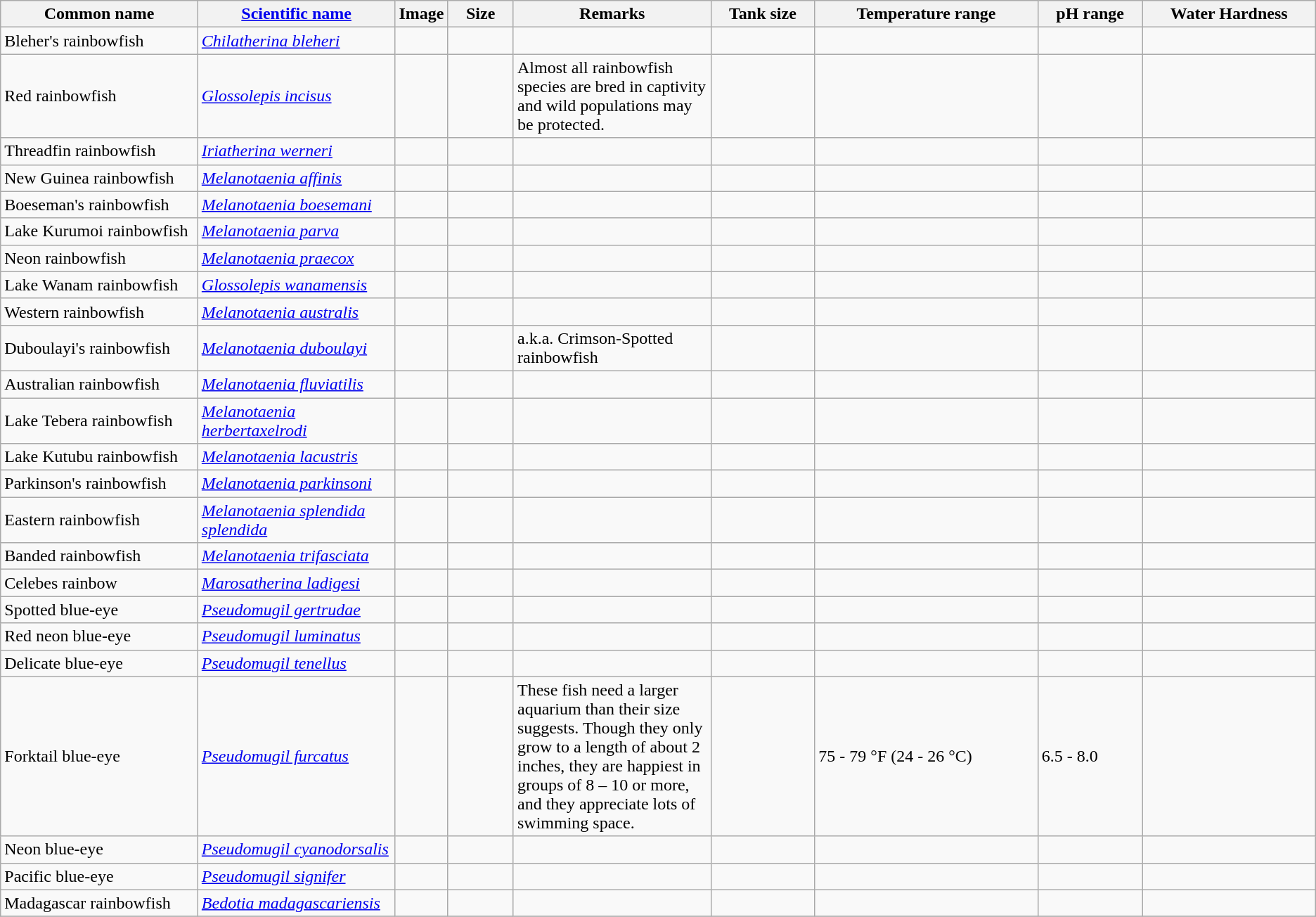<table class="wikitable sortable">
<tr>
<th width="15%">Common name</th>
<th width="15%"><a href='#'>Scientific name</a></th>
<th width="1%">Image</th>
<th width="5%">Size</th>
<th width="15%">Remarks</th>
<th>Tank size</th>
<th class="unsortable">Temperature range</th>
<th class="unsortable">pH range</th>
<th>Water Hardness</th>
</tr>
<tr>
<td>Bleher's rainbowfish</td>
<td><em><a href='#'>Chilatherina bleheri</a></em></td>
<td align="center"></td>
<td align="center"></td>
<td></td>
<td></td>
<td></td>
<td></td>
<td></td>
</tr>
<tr>
<td>Red rainbowfish</td>
<td><em><a href='#'>Glossolepis incisus</a></em></td>
<td align="center"></td>
<td align="center"></td>
<td>Almost all rainbowfish species are bred in captivity and wild populations may be protected.</td>
<td></td>
<td></td>
<td></td>
<td></td>
</tr>
<tr>
<td>Threadfin rainbowfish</td>
<td><em><a href='#'>Iriatherina werneri</a></em></td>
<td align="center"></td>
<td align="center"></td>
<td></td>
<td></td>
<td></td>
<td></td>
<td></td>
</tr>
<tr>
<td>New Guinea rainbowfish</td>
<td><em><a href='#'>Melanotaenia affinis</a></em></td>
<td></td>
<td align="center"></td>
<td></td>
<td></td>
<td></td>
<td></td>
<td></td>
</tr>
<tr>
<td>Boeseman's rainbowfish</td>
<td><em><a href='#'>Melanotaenia boesemani</a></em></td>
<td align="center"></td>
<td align="center"></td>
<td></td>
<td></td>
<td></td>
<td></td>
<td></td>
</tr>
<tr>
<td>Lake Kurumoi rainbowfish</td>
<td><em><a href='#'>Melanotaenia parva</a></em></td>
<td align="center"></td>
<td align="center"></td>
<td></td>
<td></td>
<td></td>
<td></td>
<td></td>
</tr>
<tr>
<td>Neon rainbowfish</td>
<td><em><a href='#'>Melanotaenia praecox</a></em></td>
<td align="center"></td>
<td align="center"></td>
<td></td>
<td></td>
<td></td>
<td></td>
<td></td>
</tr>
<tr>
<td>Lake Wanam rainbowfish</td>
<td><em><a href='#'>Glossolepis wanamensis</a></em></td>
<td align="center"></td>
<td align="center"></td>
<td></td>
<td></td>
<td></td>
<td></td>
<td></td>
</tr>
<tr>
<td>Western rainbowfish</td>
<td><em><a href='#'>Melanotaenia australis</a></em></td>
<td align="center"></td>
<td align="center"></td>
<td></td>
<td></td>
<td></td>
<td></td>
<td></td>
</tr>
<tr>
<td>Duboulayi's rainbowfish</td>
<td><em><a href='#'>Melanotaenia duboulayi</a></em></td>
<td align="center"></td>
<td align="center"></td>
<td>a.k.a. Crimson-Spotted rainbowfish</td>
<td></td>
<td></td>
<td></td>
<td></td>
</tr>
<tr>
<td>Australian rainbowfish</td>
<td><em><a href='#'>Melanotaenia fluviatilis</a></em></td>
<td align="center"></td>
<td align="center"></td>
<td></td>
<td></td>
<td></td>
<td></td>
<td></td>
</tr>
<tr>
<td>Lake Tebera rainbowfish</td>
<td><em><a href='#'>Melanotaenia herbertaxelrodi</a></em></td>
<td align="center"></td>
<td align="center"></td>
<td></td>
<td></td>
<td></td>
<td></td>
<td></td>
</tr>
<tr>
<td>Lake Kutubu rainbowfish</td>
<td><em><a href='#'>Melanotaenia lacustris</a></em></td>
<td align="center"></td>
<td align="center"></td>
<td></td>
<td></td>
<td></td>
<td></td>
<td></td>
</tr>
<tr>
<td>Parkinson's rainbowfish</td>
<td><em><a href='#'>Melanotaenia parkinsoni</a></em></td>
<td align="center"></td>
<td align="center"></td>
<td></td>
<td></td>
<td></td>
<td></td>
<td></td>
</tr>
<tr>
<td>Eastern rainbowfish</td>
<td><em><a href='#'>Melanotaenia splendida splendida</a></em></td>
<td align="center"></td>
<td align="center"></td>
<td></td>
<td></td>
<td></td>
<td></td>
<td></td>
</tr>
<tr>
<td>Banded rainbowfish</td>
<td><em><a href='#'>Melanotaenia trifasciata</a></em></td>
<td align="center"></td>
<td align="center"></td>
<td></td>
<td></td>
<td></td>
<td></td>
<td></td>
</tr>
<tr>
<td>Celebes rainbow</td>
<td><em><a href='#'>Marosatherina ladigesi</a></em></td>
<td align="center"></td>
<td align="center"></td>
<td></td>
<td></td>
<td></td>
<td></td>
<td></td>
</tr>
<tr>
<td>Spotted blue-eye</td>
<td><em><a href='#'>Pseudomugil gertrudae</a></em></td>
<td align="center"></td>
<td align="center"></td>
<td></td>
<td></td>
<td></td>
<td></td>
<td></td>
</tr>
<tr>
<td>Red neon blue-eye</td>
<td><em><a href='#'>Pseudomugil luminatus</a></em></td>
<td align="center"></td>
<td align="center"></td>
<td></td>
<td></td>
<td></td>
<td></td>
<td></td>
</tr>
<tr>
<td>Delicate blue-eye</td>
<td><em><a href='#'>Pseudomugil tenellus</a></em></td>
<td align="center"></td>
<td align="center"></td>
<td></td>
<td></td>
<td></td>
<td></td>
<td></td>
</tr>
<tr>
<td>Forktail blue-eye</td>
<td><em><a href='#'>Pseudomugil furcatus</a></em></td>
<td align="center"></td>
<td align="center"></td>
<td>These fish need a larger aquarium than their size suggests. Though they only grow to a length of about 2 inches, they are happiest in groups of 8 – 10 or more, and they appreciate lots of swimming space.</td>
<td></td>
<td>75 - 79 °F (24 - 26 °C) </td>
<td>6.5 - 8.0</td>
<td></td>
</tr>
<tr>
<td>Neon blue-eye</td>
<td><em><a href='#'>Pseudomugil cyanodorsalis</a></em></td>
<td align="center"></td>
<td align="center"></td>
<td></td>
<td></td>
<td></td>
<td></td>
<td></td>
</tr>
<tr>
<td>Pacific blue-eye</td>
<td><em><a href='#'>Pseudomugil signifer</a></em></td>
<td align="center"></td>
<td align="center"></td>
<td></td>
<td></td>
<td></td>
<td></td>
<td></td>
</tr>
<tr>
<td>Madagascar rainbowfish</td>
<td><em><a href='#'>Bedotia madagascariensis</a></em></td>
<td align="center"></td>
<td align="center"></td>
<td></td>
<td></td>
<td></td>
<td></td>
<td></td>
</tr>
<tr>
</tr>
</table>
